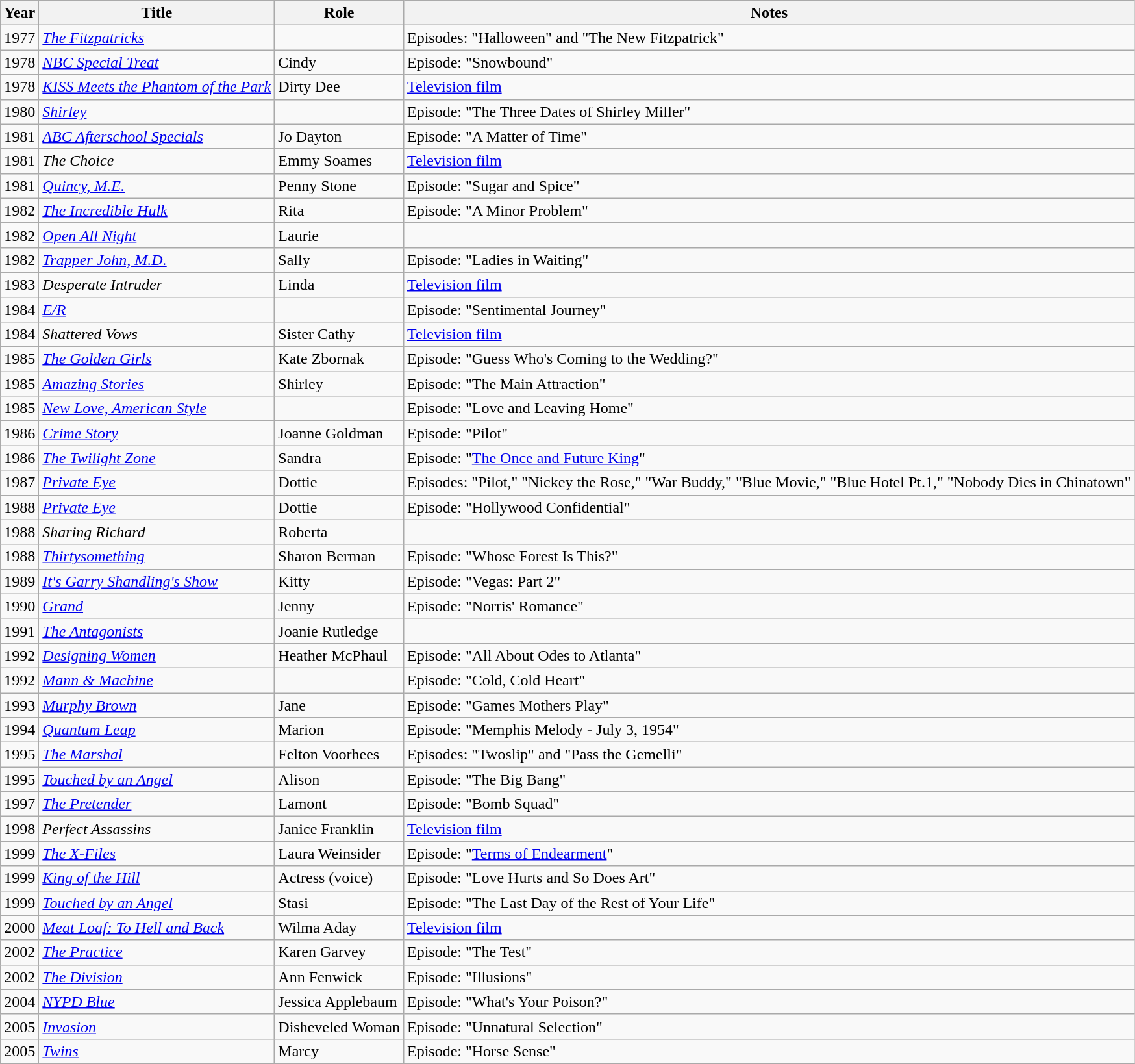<table class="wikitable sortable">
<tr>
<th>Year</th>
<th>Title</th>
<th>Role</th>
<th class="unsortable">Notes</th>
</tr>
<tr>
<td>1977</td>
<td><em><a href='#'>The Fitzpatricks</a></em></td>
<td></td>
<td>Episodes: "Halloween" and "The New Fitzpatrick"</td>
</tr>
<tr>
<td>1978</td>
<td><em><a href='#'>NBC Special Treat</a></em></td>
<td>Cindy</td>
<td>Episode: "Snowbound"</td>
</tr>
<tr>
<td>1978</td>
<td><em><a href='#'>KISS Meets the Phantom of the Park</a></em></td>
<td>Dirty Dee</td>
<td><a href='#'>Television film</a></td>
</tr>
<tr>
<td>1980</td>
<td><em><a href='#'>Shirley</a></em></td>
<td></td>
<td>Episode: "The Three Dates of Shirley Miller"</td>
</tr>
<tr>
<td>1981</td>
<td><em><a href='#'>ABC Afterschool Specials</a></em></td>
<td>Jo Dayton</td>
<td>Episode: "A Matter of Time"</td>
</tr>
<tr>
<td>1981</td>
<td><em>The Choice</em></td>
<td>Emmy Soames</td>
<td><a href='#'>Television film</a></td>
</tr>
<tr>
<td>1981</td>
<td><em><a href='#'>Quincy, M.E.</a></em></td>
<td>Penny Stone</td>
<td>Episode: "Sugar and Spice"</td>
</tr>
<tr>
<td>1982</td>
<td><em><a href='#'>The Incredible Hulk</a></em></td>
<td>Rita</td>
<td>Episode: "A Minor Problem"</td>
</tr>
<tr>
<td>1982</td>
<td><em><a href='#'>Open All Night</a></em></td>
<td>Laurie</td>
<td></td>
</tr>
<tr>
<td>1982</td>
<td><em><a href='#'>Trapper John, M.D.</a></em></td>
<td>Sally</td>
<td>Episode: "Ladies in Waiting"</td>
</tr>
<tr>
<td>1983</td>
<td><em>Desperate Intruder</em></td>
<td>Linda</td>
<td><a href='#'>Television film</a></td>
</tr>
<tr>
<td>1984</td>
<td><em><a href='#'>E/R</a></em></td>
<td></td>
<td>Episode: "Sentimental Journey"</td>
</tr>
<tr>
<td>1984</td>
<td><em>Shattered Vows</em></td>
<td>Sister Cathy</td>
<td><a href='#'>Television film</a></td>
</tr>
<tr>
<td>1985</td>
<td><em><a href='#'>The Golden Girls</a></em></td>
<td>Kate Zbornak</td>
<td>Episode: "Guess Who's Coming to the Wedding?"</td>
</tr>
<tr>
<td>1985</td>
<td><em><a href='#'>Amazing Stories</a></em></td>
<td>Shirley</td>
<td>Episode: "The Main Attraction"</td>
</tr>
<tr>
<td>1985</td>
<td><em><a href='#'>New Love, American Style</a></em></td>
<td></td>
<td>Episode: "Love and Leaving Home"</td>
</tr>
<tr>
<td>1986</td>
<td><em><a href='#'>Crime Story</a></em></td>
<td>Joanne Goldman</td>
<td>Episode: "Pilot"</td>
</tr>
<tr>
<td>1986</td>
<td><em><a href='#'>The Twilight Zone</a></em></td>
<td>Sandra</td>
<td>Episode: "<a href='#'>The Once and Future King</a>"</td>
</tr>
<tr>
<td>1987</td>
<td><em><a href='#'>Private Eye</a></em></td>
<td>Dottie</td>
<td>Episodes: "Pilot," "Nickey the Rose," "War Buddy," "Blue Movie," "Blue Hotel Pt.1," "Nobody Dies in Chinatown"</td>
</tr>
<tr>
<td>1988</td>
<td><em><a href='#'>Private Eye</a></em></td>
<td>Dottie</td>
<td>Episode: "Hollywood Confidential"</td>
</tr>
<tr>
<td>1988</td>
<td><em>Sharing Richard</em></td>
<td>Roberta</td>
<td></td>
</tr>
<tr>
<td>1988</td>
<td><em><a href='#'>Thirtysomething</a></em></td>
<td>Sharon Berman</td>
<td>Episode: "Whose Forest Is This?"</td>
</tr>
<tr>
<td>1989</td>
<td><em><a href='#'>It's Garry Shandling's Show</a></em></td>
<td>Kitty</td>
<td>Episode: "Vegas: Part 2"</td>
</tr>
<tr>
<td>1990</td>
<td><em><a href='#'>Grand</a></em></td>
<td>Jenny</td>
<td>Episode: "Norris' Romance"</td>
</tr>
<tr>
<td>1991</td>
<td><em><a href='#'>The Antagonists</a></em></td>
<td>Joanie Rutledge</td>
<td></td>
</tr>
<tr>
<td>1992</td>
<td><em><a href='#'>Designing Women</a></em></td>
<td>Heather McPhaul</td>
<td>Episode: "All About Odes to Atlanta"</td>
</tr>
<tr>
<td>1992</td>
<td><em><a href='#'>Mann & Machine</a></em></td>
<td></td>
<td>Episode: "Cold, Cold Heart"</td>
</tr>
<tr>
<td>1993</td>
<td><em><a href='#'>Murphy Brown</a></em></td>
<td>Jane</td>
<td>Episode: "Games Mothers Play"</td>
</tr>
<tr>
<td>1994</td>
<td><em><a href='#'>Quantum Leap</a></em></td>
<td>Marion</td>
<td>Episode: "Memphis Melody - July 3, 1954"</td>
</tr>
<tr>
<td>1995</td>
<td><em><a href='#'>The Marshal</a></em></td>
<td>Felton Voorhees</td>
<td>Episodes: "Twoslip" and "Pass the Gemelli"</td>
</tr>
<tr>
<td>1995</td>
<td><em><a href='#'>Touched by an Angel</a></em></td>
<td>Alison</td>
<td>Episode: "The Big Bang"</td>
</tr>
<tr>
<td>1997</td>
<td><em><a href='#'>The Pretender</a></em></td>
<td>Lamont</td>
<td>Episode: "Bomb Squad"</td>
</tr>
<tr>
<td>1998</td>
<td><em>Perfect Assassins</em></td>
<td>Janice Franklin</td>
<td><a href='#'>Television film</a></td>
</tr>
<tr>
<td>1999</td>
<td><em><a href='#'>The X-Files</a></em></td>
<td>Laura Weinsider</td>
<td>Episode: "<a href='#'>Terms of Endearment</a>"</td>
</tr>
<tr>
<td>1999</td>
<td><em><a href='#'>King of the Hill</a></em></td>
<td>Actress (voice)</td>
<td>Episode: "Love Hurts and So Does Art"</td>
</tr>
<tr>
<td>1999</td>
<td><em><a href='#'>Touched by an Angel</a></em></td>
<td>Stasi</td>
<td>Episode: "The Last Day of the Rest of Your Life"</td>
</tr>
<tr>
<td>2000</td>
<td><em><a href='#'>Meat Loaf: To Hell and Back</a></em></td>
<td>Wilma Aday</td>
<td><a href='#'>Television film</a></td>
</tr>
<tr>
<td>2002</td>
<td><em><a href='#'>The Practice</a></em></td>
<td>Karen Garvey</td>
<td>Episode: "The Test"</td>
</tr>
<tr>
<td>2002</td>
<td><em><a href='#'>The Division</a></em></td>
<td>Ann Fenwick</td>
<td>Episode: "Illusions"</td>
</tr>
<tr>
<td>2004</td>
<td><em><a href='#'>NYPD Blue</a></em></td>
<td>Jessica Applebaum</td>
<td>Episode: "What's Your Poison?"</td>
</tr>
<tr>
<td>2005</td>
<td><em><a href='#'>Invasion</a></em></td>
<td>Disheveled Woman</td>
<td>Episode: "Unnatural Selection"</td>
</tr>
<tr>
<td>2005</td>
<td><em><a href='#'>Twins</a></em></td>
<td>Marcy</td>
<td>Episode: "Horse Sense"</td>
</tr>
<tr>
</tr>
</table>
